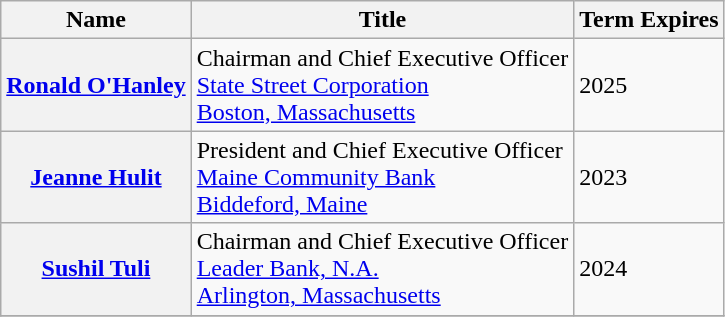<table class="wikitable sortable">
<tr>
<th>Name</th>
<th>Title</th>
<th>Term Expires</th>
</tr>
<tr>
<th><a href='#'>Ronald O'Hanley</a></th>
<td>Chairman and Chief Executive Officer<br><a href='#'>State Street Corporation</a><br><a href='#'>Boston, Massachusetts</a></td>
<td>2025</td>
</tr>
<tr>
<th><a href='#'>Jeanne Hulit</a></th>
<td>President and Chief Executive Officer<br><a href='#'>Maine Community Bank</a><br><a href='#'>Biddeford, Maine</a></td>
<td>2023</td>
</tr>
<tr>
<th><a href='#'>Sushil Tuli</a></th>
<td>Chairman and Chief Executive Officer<br><a href='#'>Leader Bank, N.A.</a><br><a href='#'>Arlington, Massachusetts</a></td>
<td>2024</td>
</tr>
<tr>
</tr>
</table>
